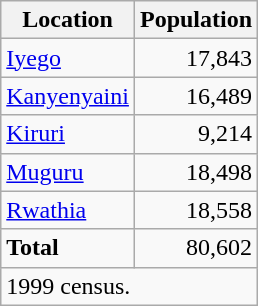<table class="wikitable">
<tr>
<th>Location</th>
<th>Population</th>
</tr>
<tr>
<td><a href='#'>Iyego</a></td>
<td align=right>17,843</td>
</tr>
<tr>
<td><a href='#'>Kanyenyaini</a></td>
<td align=right>16,489</td>
</tr>
<tr>
<td><a href='#'>Kiruri</a></td>
<td align=right>9,214</td>
</tr>
<tr>
<td><a href='#'>Muguru</a></td>
<td align=right>18,498</td>
</tr>
<tr>
<td><a href='#'>Rwathia</a></td>
<td align=right>18,558</td>
</tr>
<tr>
<td><strong>Total</strong></td>
<td align=right>80,602</td>
</tr>
<tr>
<td colspan="2">1999 census.</td>
</tr>
</table>
